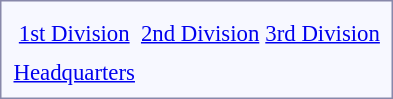<table style="border:1px solid #8888aa; background-color:#f7f8ff; padding:5px; font-size:95%; float: left; margin: 0px 12px 12px 0px;">
<tr>
<td align="center"></td>
<td></td>
<td></td>
</tr>
<tr>
<td align="center"><a href='#'>1st Division</a></td>
<td align="center"><a href='#'>2nd Division</a></td>
<td align="center"><a href='#'>3rd Division</a></td>
</tr>
<tr>
<td align="center"></td>
<td></td>
<td></td>
</tr>
<tr>
<td align="center"><a href='#'>Headquarters</a></td>
<td></td>
<td></td>
</tr>
</table>
